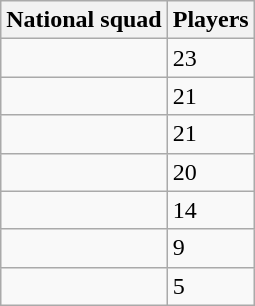<table class="wikitable sortable">
<tr>
<th>National squad</th>
<th>Players</th>
</tr>
<tr>
<td></td>
<td>23</td>
</tr>
<tr>
<td></td>
<td>21</td>
</tr>
<tr>
<td></td>
<td>21</td>
</tr>
<tr>
<td></td>
<td>20</td>
</tr>
<tr>
<td></td>
<td>14</td>
</tr>
<tr>
<td></td>
<td>9</td>
</tr>
<tr>
<td></td>
<td>5</td>
</tr>
</table>
